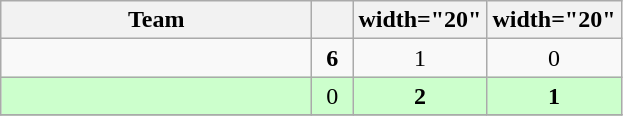<table class="wikitable" style="text-align:center">
<tr>
<th width="200">Team</th>
<th width="20"></th>
<th>width="20" </th>
<th>width="20" </th>
</tr>
<tr>
<td align="left"></td>
<td><strong>6</strong></td>
<td>1</td>
<td>0</td>
</tr>
<tr style="background:#cfc">
<td align="left"><strong></strong></td>
<td>0</td>
<td><strong>2</strong></td>
<td><strong>1</strong></td>
</tr>
<tr>
</tr>
</table>
